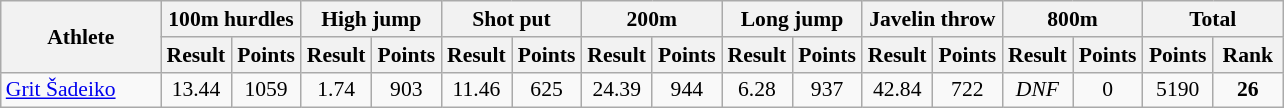<table class="wikitable" style="font-size:90%;text-align:center;">
<tr>
<th rowspan="2" width="100">Athlete</th>
<th colspan="2" width="80">100m hurdles</th>
<th colspan="2" width="80">High jump</th>
<th colspan="2" width="80">Shot put</th>
<th colspan="2" width="80">200m</th>
<th colspan="2" width="80">Long jump</th>
<th colspan="2" width="80">Javelin throw</th>
<th colspan="2" width="80">800m</th>
<th colspan="2" width="80">Total</th>
</tr>
<tr>
<th width="40">Result</th>
<th width="40">Points</th>
<th width="40">Result</th>
<th width="40">Points</th>
<th width="40">Result</th>
<th width="40">Points</th>
<th width="40">Result</th>
<th width="40">Points</th>
<th width="40">Result</th>
<th width="40">Points</th>
<th width="40">Result</th>
<th width="40">Points</th>
<th width="40">Result</th>
<th width="40">Points</th>
<th width="40">Points</th>
<th width="40">Rank</th>
</tr>
<tr>
<td align="left"><a href='#'>Grit Šadeiko</a></td>
<td>13.44</td>
<td>1059</td>
<td>1.74</td>
<td>903</td>
<td>11.46</td>
<td>625</td>
<td>24.39</td>
<td>944</td>
<td>6.28</td>
<td>937</td>
<td>42.84</td>
<td>722</td>
<td><em>DNF</em></td>
<td>0</td>
<td>5190</td>
<td><strong>26</strong></td>
</tr>
</table>
